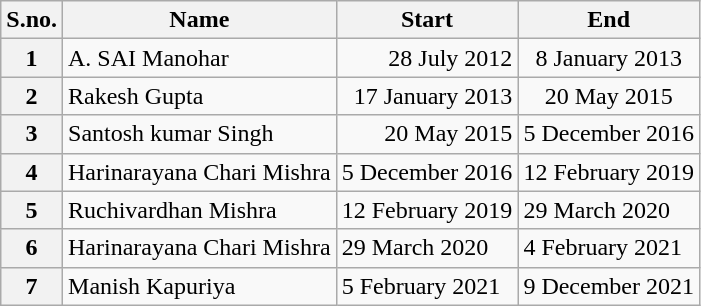<table class="sortable plainrowheaders wikitable">
<tr>
<th scope="col">S.no.</th>
<th scope="col">Name</th>
<th scope="col">Start </th>
<th scope="col">End</th>
</tr>
<tr>
<th scope="row" style="text-align:center">1</th>
<td>A. SAI Manohar</td>
<td align="right">28 July 2012</td>
<td align="center">8 January 2013</td>
</tr>
<tr>
<th scope="row" style="text-align:center">2</th>
<td>Rakesh Gupta</td>
<td align="right">17 January 2013</td>
<td align="center">20  May 2015</td>
</tr>
<tr>
<th scope="row" style="text-align:center">3</th>
<td>Santosh kumar Singh</td>
<td align="right">20 May 2015</td>
<td align="center">5 December 2016</td>
</tr>
<tr>
<th>4</th>
<td>Harinarayana Chari Mishra</td>
<td>5 December 2016</td>
<td>12 February 2019</td>
</tr>
<tr>
<th>5</th>
<td>Ruchivardhan Mishra</td>
<td>12 February 2019</td>
<td>29 March 2020</td>
</tr>
<tr>
<th>6</th>
<td>Harinarayana Chari Mishra</td>
<td>29 March 2020</td>
<td>4 February 2021</td>
</tr>
<tr>
<th>7</th>
<td>Manish Kapuriya</td>
<td>5 February 2021</td>
<td>9 December 2021</td>
</tr>
</table>
